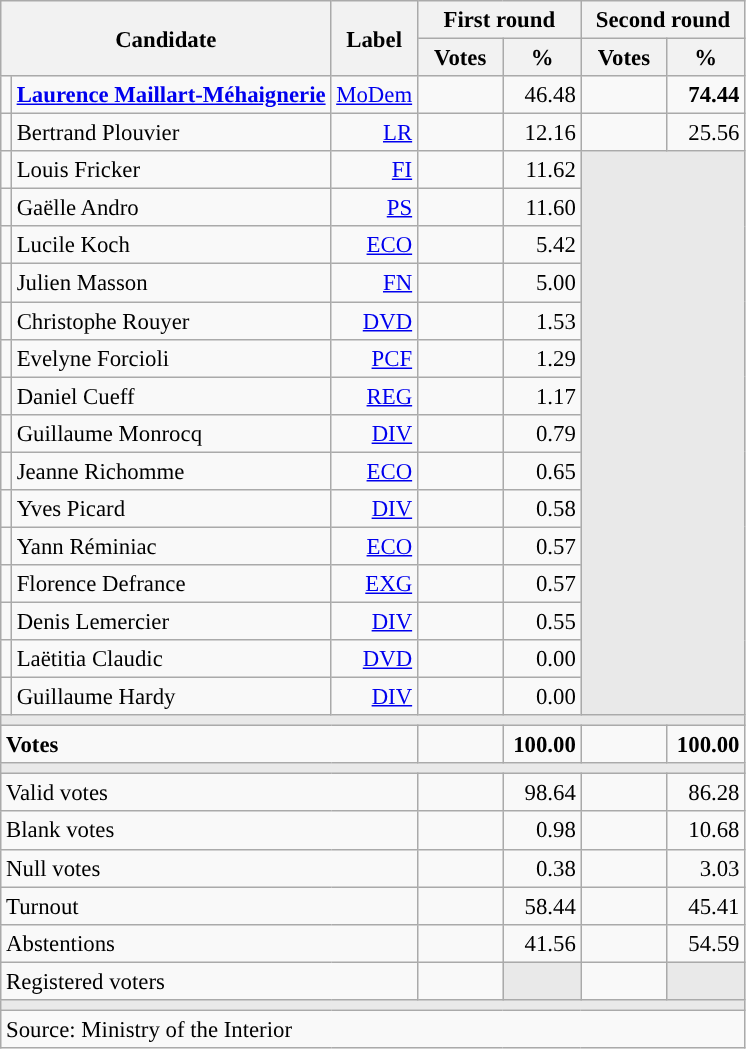<table class="wikitable" style="text-align:right;font-size:95%;">
<tr>
<th rowspan="2" colspan="2">Candidate</th>
<th rowspan="2">Label</th>
<th colspan="2">First round</th>
<th colspan="2">Second round</th>
</tr>
<tr>
<th style="width:50px;">Votes</th>
<th style="width:45px;">%</th>
<th style="width:50px;">Votes</th>
<th style="width:45px;">%</th>
</tr>
<tr>
<td style="color:inherit;background:"></td>
<td style="text-align:left;"><strong><a href='#'>Laurence Maillart-Méhaignerie</a></strong></td>
<td><a href='#'>MoDem</a></td>
<td></td>
<td>46.48</td>
<td><strong></strong></td>
<td><strong>74.44</strong></td>
</tr>
<tr>
<td style="color:inherit;background:"></td>
<td style="text-align:left;">Bertrand Plouvier</td>
<td><a href='#'>LR</a></td>
<td></td>
<td>12.16</td>
<td></td>
<td>25.56</td>
</tr>
<tr>
<td style="color:inherit;background:"></td>
<td style="text-align:left;">Louis Fricker</td>
<td><a href='#'>FI</a></td>
<td></td>
<td>11.62</td>
<td colspan="2" rowspan="15" style="background:#E9E9E9;"></td>
</tr>
<tr>
<td style="color:inherit;background:"></td>
<td style="text-align:left;">Gaëlle Andro</td>
<td><a href='#'>PS</a></td>
<td></td>
<td>11.60</td>
</tr>
<tr>
<td style="color:inherit;background:"></td>
<td style="text-align:left;">Lucile Koch</td>
<td><a href='#'>ECO</a></td>
<td></td>
<td>5.42</td>
</tr>
<tr>
<td style="color:inherit;background:"></td>
<td style="text-align:left;">Julien Masson</td>
<td><a href='#'>FN</a></td>
<td></td>
<td>5.00</td>
</tr>
<tr>
<td style="color:inherit;background:"></td>
<td style="text-align:left;">Christophe Rouyer</td>
<td><a href='#'>DVD</a></td>
<td></td>
<td>1.53</td>
</tr>
<tr>
<td style="color:inherit;background:"></td>
<td style="text-align:left;">Evelyne Forcioli</td>
<td><a href='#'>PCF</a></td>
<td></td>
<td>1.29</td>
</tr>
<tr>
<td style="color:inherit;background:"></td>
<td style="text-align:left;">Daniel Cueff</td>
<td><a href='#'>REG</a></td>
<td></td>
<td>1.17</td>
</tr>
<tr>
<td style="color:inherit;background:"></td>
<td style="text-align:left;">Guillaume Monrocq</td>
<td><a href='#'>DIV</a></td>
<td></td>
<td>0.79</td>
</tr>
<tr>
<td style="color:inherit;background:"></td>
<td style="text-align:left;">Jeanne Richomme</td>
<td><a href='#'>ECO</a></td>
<td></td>
<td>0.65</td>
</tr>
<tr>
<td style="color:inherit;background:"></td>
<td style="text-align:left;">Yves Picard</td>
<td><a href='#'>DIV</a></td>
<td></td>
<td>0.58</td>
</tr>
<tr>
<td style="color:inherit;background:"></td>
<td style="text-align:left;">Yann Réminiac</td>
<td><a href='#'>ECO</a></td>
<td></td>
<td>0.57</td>
</tr>
<tr>
<td style="color:inherit;background:"></td>
<td style="text-align:left;">Florence Defrance</td>
<td><a href='#'>EXG</a></td>
<td></td>
<td>0.57</td>
</tr>
<tr>
<td style="color:inherit;background:"></td>
<td style="text-align:left;">Denis Lemercier</td>
<td><a href='#'>DIV</a></td>
<td></td>
<td>0.55</td>
</tr>
<tr>
<td style="color:inherit;background:"></td>
<td style="text-align:left;">Laëtitia Claudic</td>
<td><a href='#'>DVD</a></td>
<td></td>
<td>0.00</td>
</tr>
<tr>
<td style="color:inherit;background:"></td>
<td style="text-align:left;">Guillaume Hardy</td>
<td><a href='#'>DIV</a></td>
<td></td>
<td>0.00</td>
</tr>
<tr>
<td colspan="7" style="background:#E9E9E9;"></td>
</tr>
<tr style="font-weight:bold;">
<td colspan="3" style="text-align:left;">Votes</td>
<td></td>
<td>100.00</td>
<td></td>
<td>100.00</td>
</tr>
<tr>
<td colspan="7" style="background:#E9E9E9;"></td>
</tr>
<tr>
<td colspan="3" style="text-align:left;">Valid votes</td>
<td></td>
<td>98.64</td>
<td></td>
<td>86.28</td>
</tr>
<tr>
<td colspan="3" style="text-align:left;">Blank votes</td>
<td></td>
<td>0.98</td>
<td></td>
<td>10.68</td>
</tr>
<tr>
<td colspan="3" style="text-align:left;">Null votes</td>
<td></td>
<td>0.38</td>
<td></td>
<td>3.03</td>
</tr>
<tr>
<td colspan="3" style="text-align:left;">Turnout</td>
<td></td>
<td>58.44</td>
<td></td>
<td>45.41</td>
</tr>
<tr>
<td colspan="3" style="text-align:left;">Abstentions</td>
<td></td>
<td>41.56</td>
<td></td>
<td>54.59</td>
</tr>
<tr>
<td colspan="3" style="text-align:left;">Registered voters</td>
<td></td>
<td style="color:inherit;background:#E9E9E9;"></td>
<td></td>
<td style="color:inherit;background:#E9E9E9;"></td>
</tr>
<tr>
<td colspan="7" style="background:#E9E9E9;"></td>
</tr>
<tr>
<td colspan="7" style="text-align:left;">Source: Ministry of the Interior</td>
</tr>
</table>
